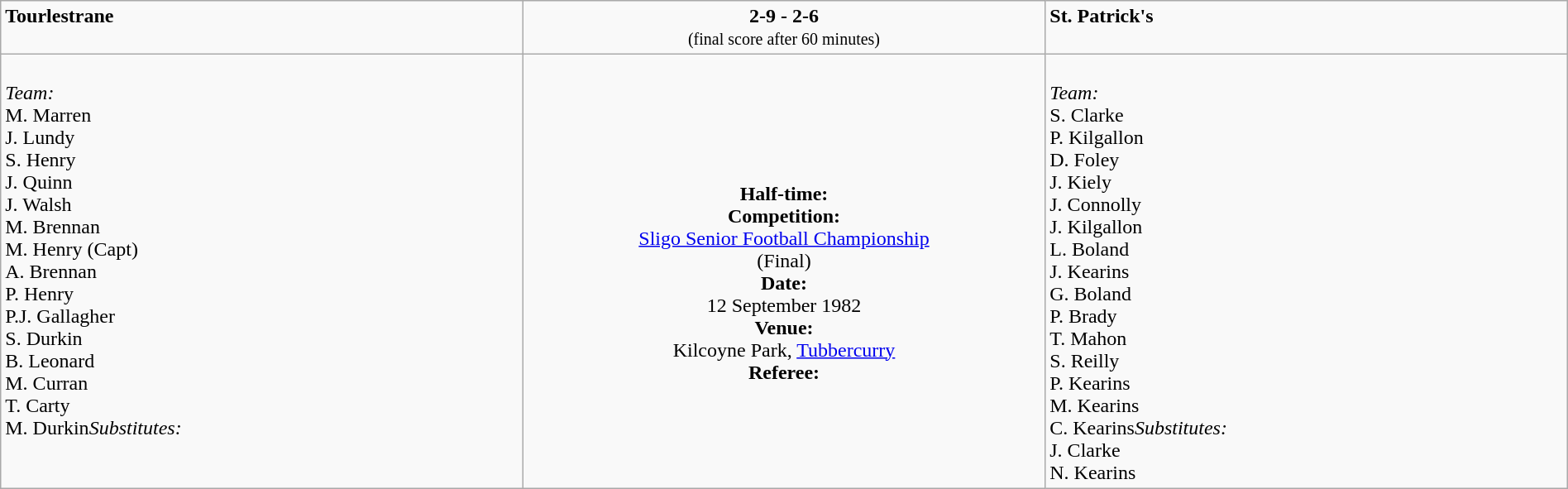<table border=0 class="wikitable" width=100%>
<tr>
<td width=33% valign=top><span><strong>Tourlestrane</strong></span><br><small></small></td>
<td width=33% valign=top align=center><span><strong>2-9 - 2-6</strong></span><br><small>(final score after 60 minutes)</small></td>
<td width=33% valign=top><span><strong>St. Patrick's</strong></span><br><small></small></td>
</tr>
<tr>
<td valign=top><br><em>Team:</em>
<br>M. Marren
<br>J. Lundy
<br>S. Henry
<br>J. Quinn
<br>J. Walsh
<br>M. Brennan
<br>M. Henry (Capt)
<br>A. Brennan
<br>P. Henry
<br>P.J. Gallagher
<br>S. Durkin
<br>B. Leonard
<br>M. Curran
<br>T. Carty
<br>M. Durkin<em>Substitutes:</em>
<br></td>
<td valign=middle align=center><br><strong>Half-time:</strong><br><strong>Competition:</strong><br><a href='#'>Sligo Senior Football Championship</a><br>(Final)<br><strong>Date:</strong><br>12 September 1982<br><strong>Venue:</strong><br>Kilcoyne Park, <a href='#'>Tubbercurry</a><br><strong>Referee:</strong><br></td>
<td valign=top><br><em>Team:</em>
<br>S. Clarke
<br>P. Kilgallon
<br>D. Foley
<br>J. Kiely
<br>J. Connolly
<br>J. Kilgallon
<br>L. Boland
<br>J. Kearins
<br>G. Boland
<br>P. Brady
<br>T. Mahon
<br>S. Reilly
<br>P. Kearins
<br>M. Kearins
<br>C. Kearins<em>Substitutes:</em>
<br>J. Clarke
<br>N. Kearins</td>
</tr>
</table>
